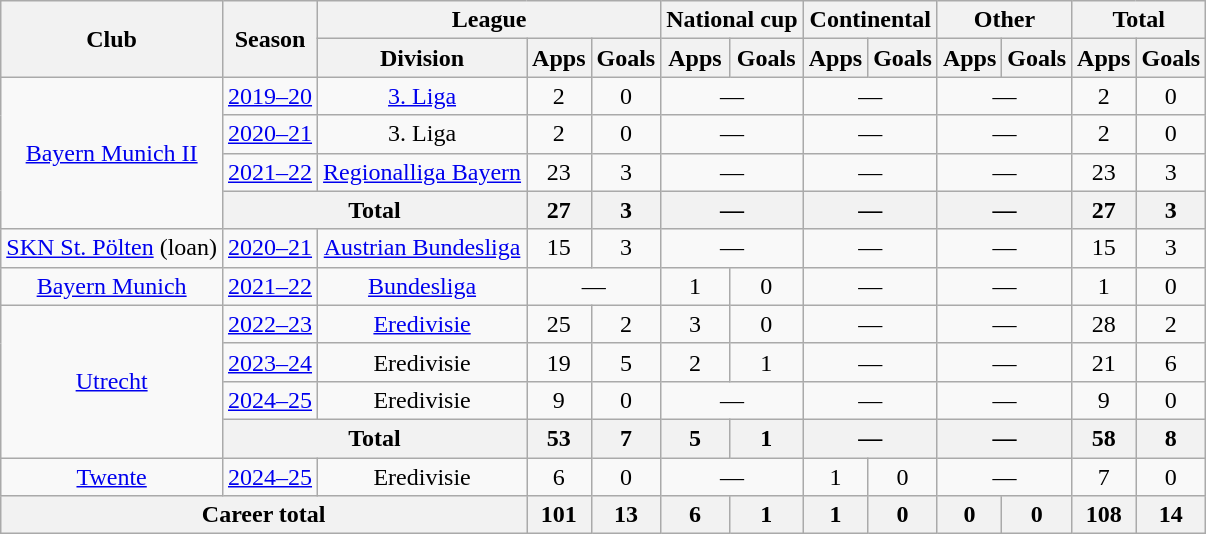<table class="wikitable" Style="text-align: center">
<tr>
<th rowspan="2">Club</th>
<th rowspan="2">Season</th>
<th colspan="3">League</th>
<th colspan="2">National cup</th>
<th colspan="2">Continental</th>
<th colspan="2">Other</th>
<th colspan="2">Total</th>
</tr>
<tr>
<th>Division</th>
<th>Apps</th>
<th>Goals</th>
<th>Apps</th>
<th>Goals</th>
<th>Apps</th>
<th>Goals</th>
<th>Apps</th>
<th>Goals</th>
<th>Apps</th>
<th>Goals</th>
</tr>
<tr>
<td rowspan="4"><a href='#'>Bayern Munich II</a></td>
<td><a href='#'>2019–20</a></td>
<td><a href='#'>3. Liga</a></td>
<td>2</td>
<td>0</td>
<td colspan="2">—</td>
<td colspan="2">—</td>
<td colspan="2">—</td>
<td>2</td>
<td>0</td>
</tr>
<tr>
<td><a href='#'>2020–21</a></td>
<td>3. Liga</td>
<td>2</td>
<td>0</td>
<td colspan="2">—</td>
<td colspan="2">—</td>
<td colspan="2">—</td>
<td>2</td>
<td>0</td>
</tr>
<tr>
<td><a href='#'>2021–22</a></td>
<td><a href='#'>Regionalliga Bayern</a></td>
<td>23</td>
<td>3</td>
<td colspan="2">—</td>
<td colspan="2">—</td>
<td colspan="2">—</td>
<td>23</td>
<td>3</td>
</tr>
<tr>
<th colspan="2">Total</th>
<th>27</th>
<th>3</th>
<th colspan="2">—</th>
<th colspan="2">—</th>
<th colspan="2">—</th>
<th>27</th>
<th>3</th>
</tr>
<tr>
<td><a href='#'>SKN St. Pölten</a> (loan)</td>
<td><a href='#'>2020–21</a></td>
<td><a href='#'>Austrian Bundesliga</a></td>
<td>15</td>
<td>3</td>
<td colspan="2">—</td>
<td colspan="2">—</td>
<td colspan="2">—</td>
<td>15</td>
<td>3</td>
</tr>
<tr>
<td><a href='#'>Bayern Munich</a></td>
<td><a href='#'>2021–22</a></td>
<td><a href='#'>Bundesliga</a></td>
<td colspan="2">—</td>
<td>1</td>
<td>0</td>
<td colspan="2">—</td>
<td colspan="2">—</td>
<td>1</td>
<td>0</td>
</tr>
<tr>
<td rowspan="4"><a href='#'>Utrecht</a></td>
<td><a href='#'>2022–23</a></td>
<td><a href='#'>Eredivisie</a></td>
<td>25</td>
<td>2</td>
<td>3</td>
<td>0</td>
<td colspan="2">—</td>
<td colspan="2">—</td>
<td>28</td>
<td>2</td>
</tr>
<tr>
<td><a href='#'>2023–24</a></td>
<td>Eredivisie</td>
<td>19</td>
<td>5</td>
<td>2</td>
<td>1</td>
<td colspan="2">—</td>
<td colspan="2">—</td>
<td>21</td>
<td>6</td>
</tr>
<tr>
<td><a href='#'>2024–25</a></td>
<td>Eredivisie</td>
<td>9</td>
<td>0</td>
<td colspan="2">—</td>
<td colspan="2">—</td>
<td colspan="2">—</td>
<td>9</td>
<td>0</td>
</tr>
<tr>
<th colspan="2">Total</th>
<th>53</th>
<th>7</th>
<th>5</th>
<th>1</th>
<th colspan="2">—</th>
<th colspan="2">—</th>
<th>58</th>
<th>8</th>
</tr>
<tr>
<td rowspan="1"><a href='#'>Twente</a></td>
<td><a href='#'>2024–25</a></td>
<td>Eredivisie</td>
<td>6</td>
<td>0</td>
<td colspan="2">—</td>
<td>1</td>
<td>0</td>
<td colspan="2">—</td>
<td>7</td>
<td>0</td>
</tr>
<tr>
<th colspan="3">Career total</th>
<th>101</th>
<th>13</th>
<th>6</th>
<th>1</th>
<th>1</th>
<th>0</th>
<th>0</th>
<th>0</th>
<th>108</th>
<th>14</th>
</tr>
</table>
